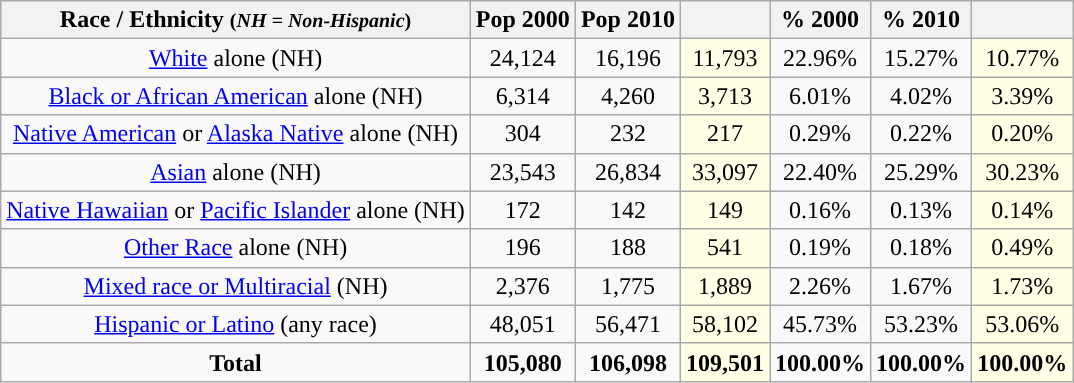<table class="wikitable" style="text-align:center;">
<tr>
<th>Race / Ethnicity <small>(<em>NH = Non-Hispanic</em>)</small></th>
<th>Pop 2000</th>
<th>Pop 2010</th>
<th></th>
<th>% 2000</th>
<th>% 2010</th>
<th></th>
</tr>
<tr>
<td><a href='#'>White</a> alone (NH)</td>
<td>24,124</td>
<td>16,196</td>
<td style='background: #ffffe6;'>11,793</td>
<td>22.96%</td>
<td>15.27%</td>
<td style='background: #ffffe6;'>10.77%</td>
</tr>
<tr>
<td><a href='#'>Black or African American</a> alone (NH)</td>
<td>6,314</td>
<td>4,260</td>
<td style='background: #ffffe6;'>3,713</td>
<td>6.01%</td>
<td>4.02%</td>
<td style='background: #ffffe6;'>3.39%</td>
</tr>
<tr>
<td><a href='#'>Native American</a> or <a href='#'>Alaska Native</a> alone (NH)</td>
<td>304</td>
<td>232</td>
<td style='background: #ffffe6;'>217</td>
<td>0.29%</td>
<td>0.22%</td>
<td style='background: #ffffe6;'>0.20%</td>
</tr>
<tr>
<td><a href='#'>Asian</a> alone (NH)</td>
<td>23,543</td>
<td>26,834</td>
<td style='background: #ffffe6;'>33,097</td>
<td>22.40%</td>
<td>25.29%</td>
<td style='background: #ffffe6;'>30.23%</td>
</tr>
<tr>
<td><a href='#'>Native Hawaiian</a> or <a href='#'>Pacific Islander</a> alone (NH)</td>
<td>172</td>
<td>142</td>
<td style='background: #ffffe6;'>149</td>
<td>0.16%</td>
<td>0.13%</td>
<td style='background: #ffffe6;'>0.14%</td>
</tr>
<tr>
<td><a href='#'>Other Race</a> alone (NH)</td>
<td>196</td>
<td>188</td>
<td style='background: #ffffe6;'>541</td>
<td>0.19%</td>
<td>0.18%</td>
<td style='background: #ffffe6;'>0.49%</td>
</tr>
<tr>
<td><a href='#'>Mixed race or Multiracial</a> (NH)</td>
<td>2,376</td>
<td>1,775</td>
<td style='background: #ffffe6;'>1,889</td>
<td>2.26%</td>
<td>1.67%</td>
<td style='background: #ffffe6;'>1.73%</td>
</tr>
<tr>
<td><a href='#'>Hispanic or Latino</a> (any race)</td>
<td>48,051</td>
<td>56,471</td>
<td style='background: #ffffe6;'>58,102</td>
<td>45.73%</td>
<td>53.23%</td>
<td style='background: #ffffe6;'>53.06%</td>
</tr>
<tr>
<td><strong>Total</strong></td>
<td><strong>105,080</strong></td>
<td><strong>106,098</strong></td>
<td style='background: #ffffe6;'><strong>109,501</strong></td>
<td><strong>100.00%</strong></td>
<td><strong>100.00%</strong></td>
<td style='background: #ffffe6;'><strong>100.00%</strong></td>
</tr>
</table>
